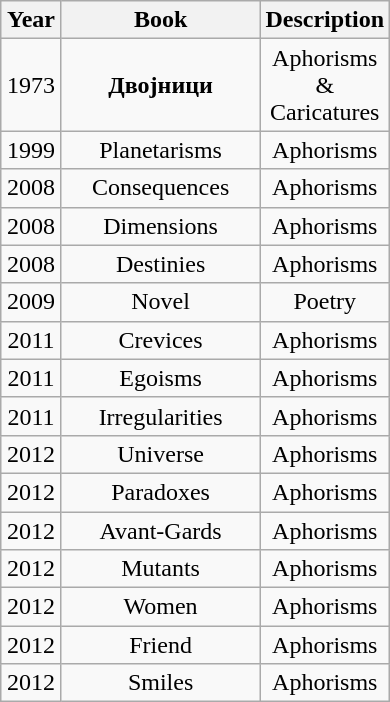<table class="wikitable" style="text-align:center">
<tr>
<th width="33">Year</th>
<th width=125>Book</th>
<th width=65>Description</th>
</tr>
<tr>
<td>1973</td>
<td><strong>Двојници</strong></td>
<td>Aphorisms & Caricatures</td>
</tr>
<tr>
<td>1999</td>
<td>Planetarisms</td>
<td>Aphorisms</td>
</tr>
<tr>
<td>2008</td>
<td>Consequences</td>
<td>Aphorisms</td>
</tr>
<tr>
<td>2008</td>
<td>Dimensions</td>
<td>Aphorisms</td>
</tr>
<tr>
<td>2008</td>
<td>Destinies</td>
<td>Aphorisms</td>
</tr>
<tr>
<td>2009</td>
<td>Novel</td>
<td>Poetry</td>
</tr>
<tr>
<td>2011</td>
<td>Crevices</td>
<td>Aphorisms</td>
</tr>
<tr>
<td>2011</td>
<td>Egoisms</td>
<td>Aphorisms</td>
</tr>
<tr>
<td>2011</td>
<td>Irregularities</td>
<td>Aphorisms</td>
</tr>
<tr>
<td>2012</td>
<td>Universe</td>
<td>Aphorisms</td>
</tr>
<tr>
<td>2012</td>
<td>Paradoxes</td>
<td>Aphorisms</td>
</tr>
<tr>
<td>2012</td>
<td>Avant-Gards</td>
<td>Aphorisms</td>
</tr>
<tr>
<td>2012</td>
<td>Mutants</td>
<td>Aphorisms</td>
</tr>
<tr>
<td>2012</td>
<td>Women</td>
<td>Aphorisms</td>
</tr>
<tr>
<td>2012</td>
<td>Friend</td>
<td>Aphorisms</td>
</tr>
<tr>
<td>2012</td>
<td>Smiles</td>
<td>Aphorisms</td>
</tr>
</table>
